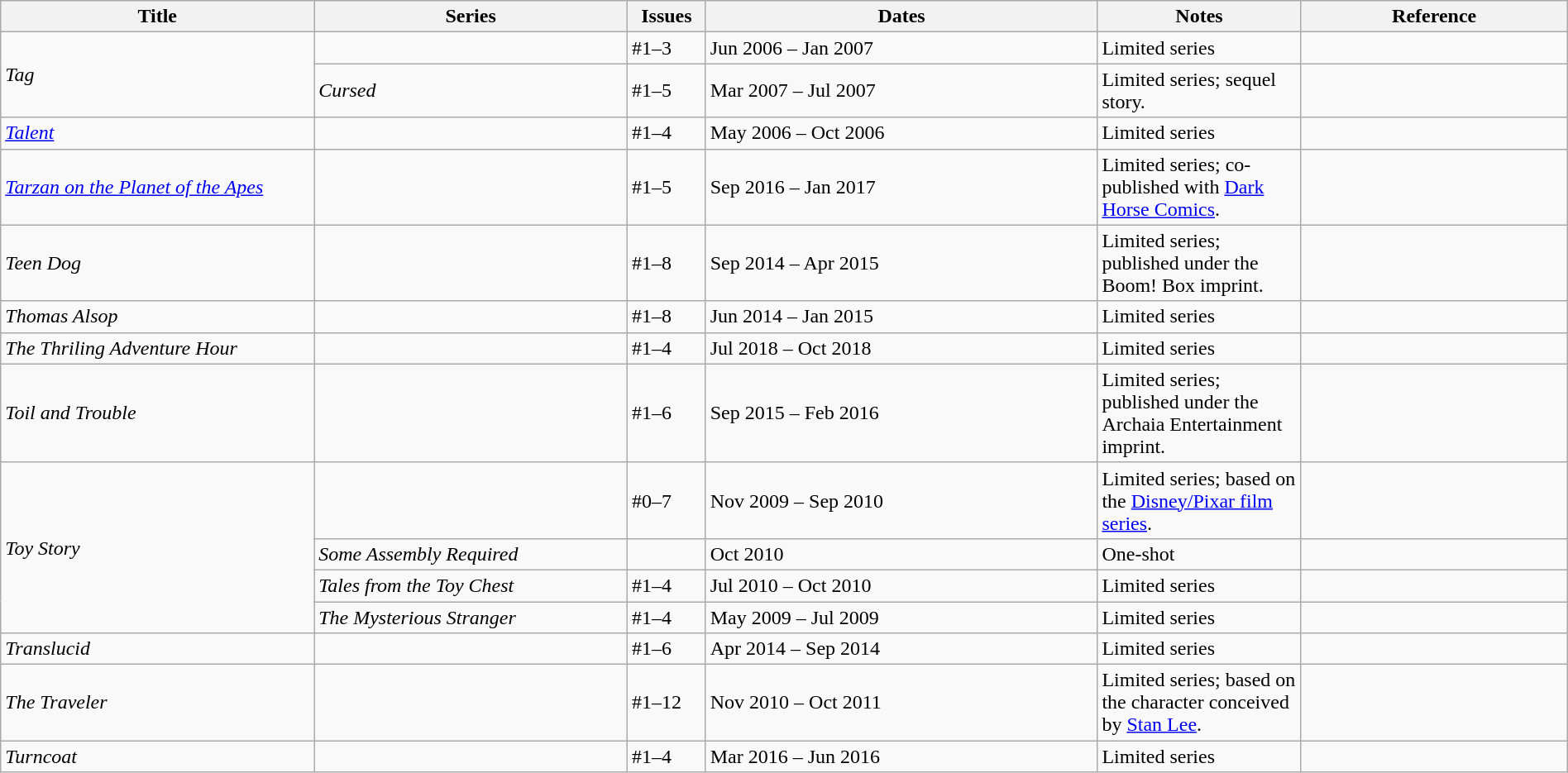<table class="wikitable sortable" style="width:100%;">
<tr>
<th width=20%>Title</th>
<th width=20%>Series</th>
<th width=5%>Issues</th>
<th width=25%>Dates</th>
<th width=13%>Notes</th>
<th>Reference</th>
</tr>
<tr>
<td rowspan="2"><em>Tag</em></td>
<td></td>
<td>#1–3</td>
<td>Jun 2006 – Jan 2007</td>
<td>Limited series</td>
<td></td>
</tr>
<tr>
<td><em>Cursed</em></td>
<td>#1–5</td>
<td>Mar 2007 – Jul 2007</td>
<td>Limited series; sequel story.</td>
<td></td>
</tr>
<tr>
<td><em><a href='#'>Talent</a></em></td>
<td></td>
<td>#1–4</td>
<td>May 2006 – Oct 2006</td>
<td>Limited series</td>
<td></td>
</tr>
<tr>
<td><em><a href='#'>Tarzan on the Planet of the Apes</a></em></td>
<td></td>
<td>#1–5</td>
<td>Sep 2016 – Jan 2017</td>
<td>Limited series; co-published with <a href='#'>Dark Horse Comics</a>.</td>
<td></td>
</tr>
<tr>
<td><em>Teen Dog</em></td>
<td></td>
<td>#1–8</td>
<td>Sep 2014 – Apr 2015</td>
<td>Limited series; published under the Boom! Box imprint.</td>
<td></td>
</tr>
<tr>
<td><em>Thomas Alsop</em></td>
<td></td>
<td>#1–8</td>
<td>Jun 2014 – Jan 2015</td>
<td>Limited series</td>
<td></td>
</tr>
<tr>
<td><em>The Thriling Adventure Hour</em></td>
<td></td>
<td>#1–4</td>
<td>Jul 2018 – Oct 2018</td>
<td>Limited series</td>
<td></td>
</tr>
<tr>
<td><em>Toil and Trouble</em></td>
<td></td>
<td>#1–6</td>
<td>Sep 2015 – Feb 2016</td>
<td>Limited series; published under the Archaia Entertainment imprint.</td>
<td></td>
</tr>
<tr>
<td rowspan="4"><em>Toy Story</em></td>
<td></td>
<td>#0–7</td>
<td>Nov 2009 – Sep 2010</td>
<td>Limited series; based on the <a href='#'>Disney/Pixar film series</a>.</td>
<td></td>
</tr>
<tr>
<td><em>Some Assembly Required</em></td>
<td></td>
<td>Oct 2010</td>
<td>One-shot</td>
<td></td>
</tr>
<tr>
<td><em>Tales from the Toy Chest</em></td>
<td>#1–4</td>
<td>Jul 2010 – Oct 2010</td>
<td>Limited series</td>
<td></td>
</tr>
<tr>
<td><em>The Mysterious Stranger</em></td>
<td>#1–4</td>
<td>May 2009 – Jul 2009</td>
<td>Limited series</td>
<td></td>
</tr>
<tr>
<td><em>Translucid</em></td>
<td></td>
<td>#1–6</td>
<td>Apr 2014 – Sep 2014</td>
<td>Limited series</td>
<td></td>
</tr>
<tr>
<td><em>The Traveler</em></td>
<td></td>
<td>#1–12</td>
<td>Nov 2010 – Oct 2011</td>
<td>Limited series; based on the character conceived by <a href='#'>Stan Lee</a>.</td>
<td></td>
</tr>
<tr>
<td><em>Turncoat</em></td>
<td></td>
<td>#1–4</td>
<td>Mar 2016 – Jun 2016</td>
<td>Limited series</td>
<td></td>
</tr>
</table>
